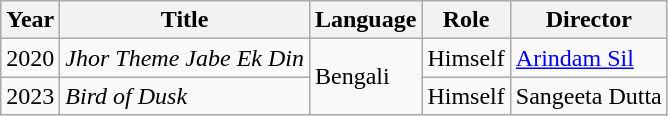<table class="wikitable">
<tr>
<th>Year</th>
<th>Title</th>
<th>Language</th>
<th>Role</th>
<th>Director</th>
</tr>
<tr>
<td>2020</td>
<td><em>Jhor Theme Jabe Ek Din</em></td>
<td rowspan="2">Bengali</td>
<td>Himself</td>
<td><a href='#'>Arindam Sil</a></td>
</tr>
<tr>
<td>2023</td>
<td><em>Bird of Dusk</em></td>
<td>Himself</td>
<td>Sangeeta Dutta</td>
</tr>
</table>
